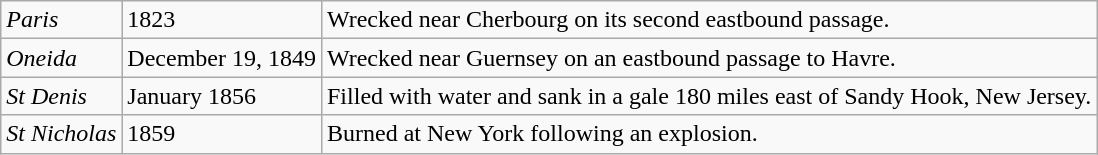<table Class="wikitable">
<tr>
<td><em>Paris</em></td>
<td>1823</td>
<td>Wrecked near Cherbourg on its second eastbound passage.</td>
</tr>
<tr>
<td><em>Oneida</em></td>
<td>December 19, 1849</td>
<td>Wrecked near Guernsey on an eastbound passage to Havre.</td>
</tr>
<tr>
<td><em>St Denis</em></td>
<td>January 1856</td>
<td>Filled with water and sank in a gale 180 miles east of Sandy Hook, New Jersey.</td>
</tr>
<tr>
<td><em>St Nicholas</em></td>
<td>1859</td>
<td>Burned at New York following an explosion.</td>
</tr>
</table>
